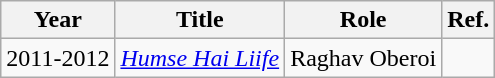<table class="wikitable">
<tr>
<th>Year</th>
<th>Title</th>
<th>Role</th>
<th>Ref.</th>
</tr>
<tr>
<td>2011-2012</td>
<td><em><a href='#'>Humse Hai Liife</a></em></td>
<td>Raghav Oberoi</td>
<td></td>
</tr>
</table>
